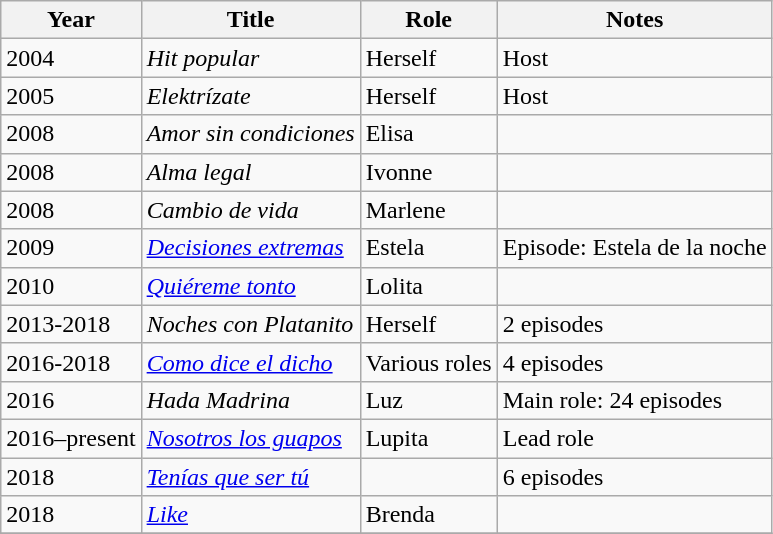<table class="wikitable">
<tr>
<th>Year</th>
<th>Title</th>
<th>Role</th>
<th>Notes</th>
</tr>
<tr>
<td>2004</td>
<td><em>Hit popular</em></td>
<td>Herself</td>
<td>Host</td>
</tr>
<tr>
<td>2005</td>
<td><em>Elektrízate</em></td>
<td>Herself</td>
<td>Host</td>
</tr>
<tr>
<td>2008</td>
<td><em>Amor sin condiciones</em></td>
<td>Elisa</td>
<td></td>
</tr>
<tr>
<td>2008</td>
<td><em>Alma legal</em></td>
<td>Ivonne</td>
<td></td>
</tr>
<tr>
<td>2008</td>
<td><em>Cambio de vida</em></td>
<td>Marlene</td>
<td></td>
</tr>
<tr>
<td>2009</td>
<td><em><a href='#'>Decisiones extremas</a></em></td>
<td>Estela</td>
<td>Episode: Estela de la noche</td>
</tr>
<tr>
<td>2010</td>
<td><em><a href='#'>Quiéreme tonto</a></em></td>
<td>Lolita</td>
<td></td>
</tr>
<tr>
<td>2013-2018</td>
<td><em>Noches con Platanito</em></td>
<td>Herself</td>
<td>2 episodes</td>
</tr>
<tr>
<td>2016-2018</td>
<td><em><a href='#'>Como dice el dicho</a></em></td>
<td>Various roles</td>
<td>4 episodes</td>
</tr>
<tr>
<td>2016</td>
<td><em>Hada Madrina</em></td>
<td>Luz</td>
<td>Main role: 24 episodes</td>
</tr>
<tr>
<td>2016–present</td>
<td><em><a href='#'>Nosotros los guapos</a></em></td>
<td>Lupita</td>
<td>Lead role</td>
</tr>
<tr>
<td>2018</td>
<td><em><a href='#'>Tenías que ser tú</a></em></td>
<td></td>
<td>6 episodes</td>
</tr>
<tr>
<td>2018</td>
<td><em><a href='#'>Like</a></em></td>
<td>Brenda</td>
<td></td>
</tr>
<tr>
</tr>
</table>
